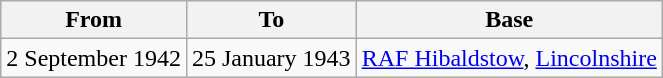<table class="wikitable">
<tr>
<th>From</th>
<th>To</th>
<th>Base</th>
</tr>
<tr>
<td>2 September 1942</td>
<td>25 January 1943</td>
<td><a href='#'>RAF Hibaldstow</a>, <a href='#'>Lincolnshire</a></td>
</tr>
</table>
